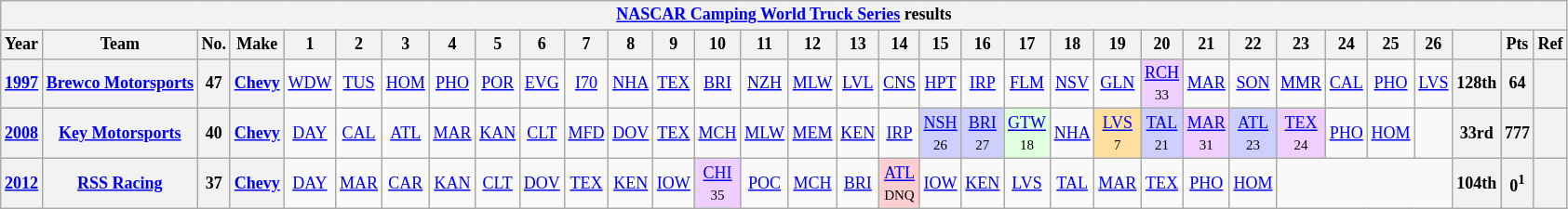<table class="wikitable" style="text-align:center; font-size:75%">
<tr>
<th colspan=45><a href='#'>NASCAR Camping World Truck Series</a> results</th>
</tr>
<tr>
<th>Year</th>
<th>Team</th>
<th>No.</th>
<th>Make</th>
<th>1</th>
<th>2</th>
<th>3</th>
<th>4</th>
<th>5</th>
<th>6</th>
<th>7</th>
<th>8</th>
<th>9</th>
<th>10</th>
<th>11</th>
<th>12</th>
<th>13</th>
<th>14</th>
<th>15</th>
<th>16</th>
<th>17</th>
<th>18</th>
<th>19</th>
<th>20</th>
<th>21</th>
<th>22</th>
<th>23</th>
<th>24</th>
<th>25</th>
<th>26</th>
<th></th>
<th>Pts</th>
<th>Ref</th>
</tr>
<tr>
<th><a href='#'>1997</a></th>
<th><a href='#'>Brewco Motorsports</a></th>
<th>47</th>
<th><a href='#'>Chevy</a></th>
<td><a href='#'>WDW</a></td>
<td><a href='#'>TUS</a></td>
<td><a href='#'>HOM</a></td>
<td><a href='#'>PHO</a></td>
<td><a href='#'>POR</a></td>
<td><a href='#'>EVG</a></td>
<td><a href='#'>I70</a></td>
<td><a href='#'>NHA</a></td>
<td><a href='#'>TEX</a></td>
<td><a href='#'>BRI</a></td>
<td><a href='#'>NZH</a></td>
<td><a href='#'>MLW</a></td>
<td><a href='#'>LVL</a></td>
<td><a href='#'>CNS</a></td>
<td><a href='#'>HPT</a></td>
<td><a href='#'>IRP</a></td>
<td><a href='#'>FLM</a></td>
<td><a href='#'>NSV</a></td>
<td><a href='#'>GLN</a></td>
<td style="background:#EFCFFF;"><a href='#'>RCH</a><br><small>33</small></td>
<td><a href='#'>MAR</a></td>
<td><a href='#'>SON</a></td>
<td><a href='#'>MMR</a></td>
<td><a href='#'>CAL</a></td>
<td><a href='#'>PHO</a></td>
<td><a href='#'>LVS</a></td>
<th>128th</th>
<th>64</th>
<th></th>
</tr>
<tr>
<th><a href='#'>2008</a></th>
<th><a href='#'>Key Motorsports</a></th>
<th>40</th>
<th><a href='#'>Chevy</a></th>
<td><a href='#'>DAY</a></td>
<td><a href='#'>CAL</a></td>
<td><a href='#'>ATL</a></td>
<td><a href='#'>MAR</a></td>
<td><a href='#'>KAN</a></td>
<td><a href='#'>CLT</a></td>
<td><a href='#'>MFD</a></td>
<td><a href='#'>DOV</a></td>
<td><a href='#'>TEX</a></td>
<td><a href='#'>MCH</a></td>
<td><a href='#'>MLW</a></td>
<td><a href='#'>MEM</a></td>
<td><a href='#'>KEN</a></td>
<td><a href='#'>IRP</a></td>
<td style="background:#CFCFFF;"><a href='#'>NSH</a><br><small>26</small></td>
<td style="background:#CFCFFF;"><a href='#'>BRI</a><br><small>27</small></td>
<td style="background:#DFFFDF;"><a href='#'>GTW</a><br><small>18</small></td>
<td><a href='#'>NHA</a></td>
<td style="background:#FFDF9F;"><a href='#'>LVS</a><br><small>7</small></td>
<td style="background:#CFCFFF;"><a href='#'>TAL</a><br><small>21</small></td>
<td style="background:#EFCFFF;"><a href='#'>MAR</a><br><small>31</small></td>
<td style="background:#CFCFFF;"><a href='#'>ATL</a><br><small>23</small></td>
<td style="background:#EFCFFF;"><a href='#'>TEX</a><br><small>24</small></td>
<td><a href='#'>PHO</a></td>
<td><a href='#'>HOM</a></td>
<td></td>
<th>33rd</th>
<th>777</th>
<th></th>
</tr>
<tr>
<th><a href='#'>2012</a></th>
<th><a href='#'>RSS Racing</a></th>
<th>37</th>
<th><a href='#'>Chevy</a></th>
<td><a href='#'>DAY</a></td>
<td><a href='#'>MAR</a></td>
<td><a href='#'>CAR</a></td>
<td><a href='#'>KAN</a></td>
<td><a href='#'>CLT</a></td>
<td><a href='#'>DOV</a></td>
<td><a href='#'>TEX</a></td>
<td><a href='#'>KEN</a></td>
<td><a href='#'>IOW</a></td>
<td style="background:#EFCFFF;"><a href='#'>CHI</a><br><small>35</small></td>
<td><a href='#'>POC</a></td>
<td><a href='#'>MCH</a></td>
<td><a href='#'>BRI</a></td>
<td style="background:#FFCFCF;"><a href='#'>ATL</a><br><small>DNQ</small></td>
<td><a href='#'>IOW</a></td>
<td><a href='#'>KEN</a></td>
<td><a href='#'>LVS</a></td>
<td><a href='#'>TAL</a></td>
<td><a href='#'>MAR</a></td>
<td><a href='#'>TEX</a></td>
<td><a href='#'>PHO</a></td>
<td><a href='#'>HOM</a></td>
<td colspan=4></td>
<th>104th</th>
<th>0<sup>1</sup></th>
<th></th>
</tr>
</table>
